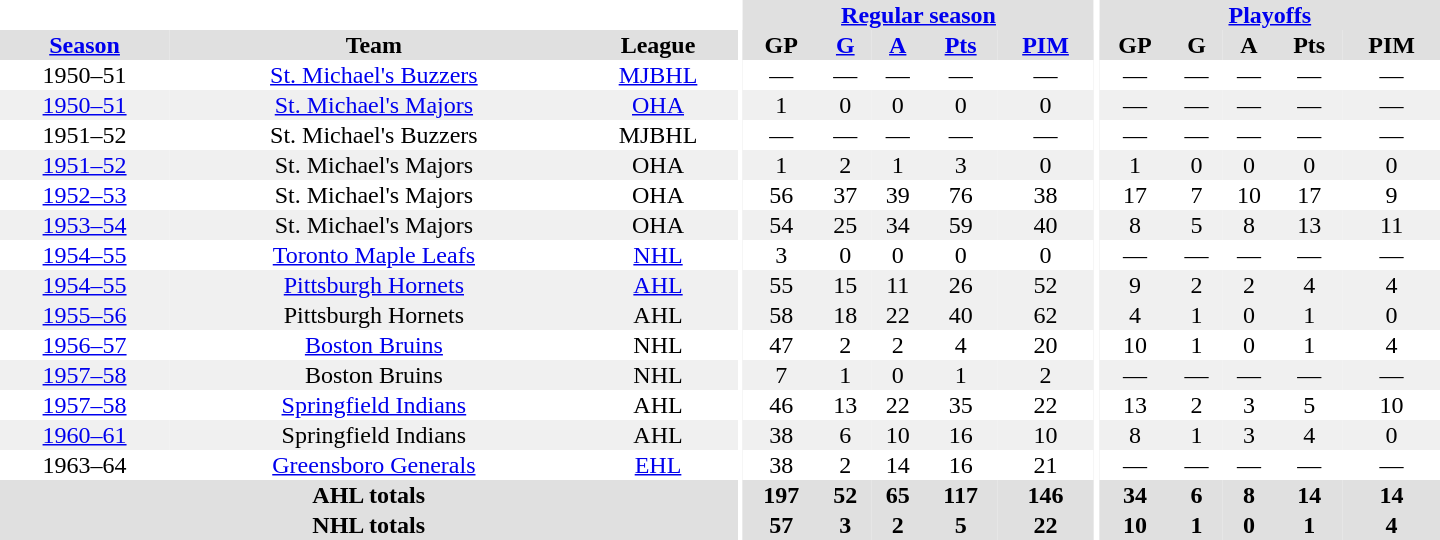<table border="0" cellpadding="1" cellspacing="0" style="text-align:center; width:60em">
<tr bgcolor="#e0e0e0">
<th colspan="3" bgcolor="#ffffff"></th>
<th rowspan="100" bgcolor="#ffffff"></th>
<th colspan="5"><a href='#'>Regular season</a></th>
<th rowspan="100" bgcolor="#ffffff"></th>
<th colspan="5"><a href='#'>Playoffs</a></th>
</tr>
<tr bgcolor="#e0e0e0">
<th><a href='#'>Season</a></th>
<th>Team</th>
<th>League</th>
<th>GP</th>
<th><a href='#'>G</a></th>
<th><a href='#'>A</a></th>
<th><a href='#'>Pts</a></th>
<th><a href='#'>PIM</a></th>
<th>GP</th>
<th>G</th>
<th>A</th>
<th>Pts</th>
<th>PIM</th>
</tr>
<tr>
<td>1950–51</td>
<td><a href='#'>St. Michael's Buzzers</a></td>
<td><a href='#'>MJBHL</a></td>
<td>—</td>
<td>—</td>
<td>—</td>
<td>—</td>
<td>—</td>
<td>—</td>
<td>—</td>
<td>—</td>
<td>—</td>
<td>—</td>
</tr>
<tr bgcolor="#f0f0f0">
<td><a href='#'>1950–51</a></td>
<td><a href='#'>St. Michael's Majors</a></td>
<td><a href='#'>OHA</a></td>
<td>1</td>
<td>0</td>
<td>0</td>
<td>0</td>
<td>0</td>
<td>—</td>
<td>—</td>
<td>—</td>
<td>—</td>
<td>—</td>
</tr>
<tr>
<td>1951–52</td>
<td>St. Michael's Buzzers</td>
<td>MJBHL</td>
<td>—</td>
<td>—</td>
<td>—</td>
<td>—</td>
<td>—</td>
<td>—</td>
<td>—</td>
<td>—</td>
<td>—</td>
<td>—</td>
</tr>
<tr bgcolor="#f0f0f0">
<td><a href='#'>1951–52</a></td>
<td>St. Michael's Majors</td>
<td>OHA</td>
<td>1</td>
<td>2</td>
<td>1</td>
<td>3</td>
<td>0</td>
<td>1</td>
<td>0</td>
<td>0</td>
<td>0</td>
<td>0</td>
</tr>
<tr>
<td><a href='#'>1952–53</a></td>
<td>St. Michael's Majors</td>
<td>OHA</td>
<td>56</td>
<td>37</td>
<td>39</td>
<td>76</td>
<td>38</td>
<td>17</td>
<td>7</td>
<td>10</td>
<td>17</td>
<td>9</td>
</tr>
<tr bgcolor="#f0f0f0">
<td><a href='#'>1953–54</a></td>
<td>St. Michael's Majors</td>
<td>OHA</td>
<td>54</td>
<td>25</td>
<td>34</td>
<td>59</td>
<td>40</td>
<td>8</td>
<td>5</td>
<td>8</td>
<td>13</td>
<td>11</td>
</tr>
<tr>
<td><a href='#'>1954–55</a></td>
<td><a href='#'>Toronto Maple Leafs</a></td>
<td><a href='#'>NHL</a></td>
<td>3</td>
<td>0</td>
<td>0</td>
<td>0</td>
<td>0</td>
<td>—</td>
<td>—</td>
<td>—</td>
<td>—</td>
<td>—</td>
</tr>
<tr bgcolor="#f0f0f0">
<td><a href='#'>1954–55</a></td>
<td><a href='#'>Pittsburgh Hornets</a></td>
<td><a href='#'>AHL</a></td>
<td>55</td>
<td>15</td>
<td>11</td>
<td>26</td>
<td>52</td>
<td>9</td>
<td>2</td>
<td>2</td>
<td>4</td>
<td>4</td>
</tr>
<tr bgcolor="#f0f0f0">
<td><a href='#'>1955–56</a></td>
<td>Pittsburgh Hornets</td>
<td>AHL</td>
<td>58</td>
<td>18</td>
<td>22</td>
<td>40</td>
<td>62</td>
<td>4</td>
<td>1</td>
<td>0</td>
<td>1</td>
<td>0</td>
</tr>
<tr>
<td><a href='#'>1956–57</a></td>
<td><a href='#'>Boston Bruins</a></td>
<td>NHL</td>
<td>47</td>
<td>2</td>
<td>2</td>
<td>4</td>
<td>20</td>
<td>10</td>
<td>1</td>
<td>0</td>
<td>1</td>
<td>4</td>
</tr>
<tr bgcolor="#f0f0f0">
<td><a href='#'>1957–58</a></td>
<td>Boston Bruins</td>
<td>NHL</td>
<td>7</td>
<td>1</td>
<td>0</td>
<td>1</td>
<td>2</td>
<td>—</td>
<td>—</td>
<td>—</td>
<td>—</td>
<td>—</td>
</tr>
<tr>
<td><a href='#'>1957–58</a></td>
<td><a href='#'>Springfield Indians</a></td>
<td>AHL</td>
<td>46</td>
<td>13</td>
<td>22</td>
<td>35</td>
<td>22</td>
<td>13</td>
<td>2</td>
<td>3</td>
<td>5</td>
<td>10</td>
</tr>
<tr bgcolor="#f0f0f0">
<td><a href='#'>1960–61</a></td>
<td>Springfield Indians</td>
<td>AHL</td>
<td>38</td>
<td>6</td>
<td>10</td>
<td>16</td>
<td>10</td>
<td>8</td>
<td>1</td>
<td>3</td>
<td>4</td>
<td>0</td>
</tr>
<tr>
<td>1963–64</td>
<td><a href='#'>Greensboro Generals</a></td>
<td><a href='#'>EHL</a></td>
<td>38</td>
<td>2</td>
<td>14</td>
<td>16</td>
<td>21</td>
<td>—</td>
<td>—</td>
<td>—</td>
<td>—</td>
<td>—</td>
</tr>
<tr bgcolor="#e0e0e0">
<th colspan="3">AHL totals</th>
<th>197</th>
<th>52</th>
<th>65</th>
<th>117</th>
<th>146</th>
<th>34</th>
<th>6</th>
<th>8</th>
<th>14</th>
<th>14</th>
</tr>
<tr bgcolor="#e0e0e0">
<th colspan="3">NHL totals</th>
<th>57</th>
<th>3</th>
<th>2</th>
<th>5</th>
<th>22</th>
<th>10</th>
<th>1</th>
<th>0</th>
<th>1</th>
<th>4</th>
</tr>
</table>
